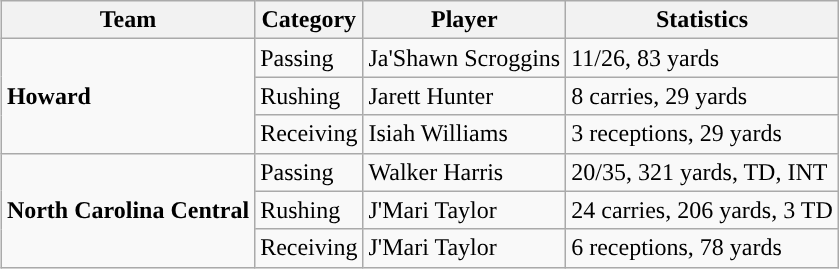<table class="wikitable" style="float: right;">
<tr>
<th>Team</th>
<th>Category</th>
<th>Player</th>
<th>Statistics</th>
</tr>
<tr>
<td rowspan=3><strong>Howard</strong></td>
<td>Passing</td>
<td>Ja'Shawn Scroggins</td>
<td>11/26, 83 yards</td>
</tr>
<tr>
<td>Rushing</td>
<td>Jarett Hunter</td>
<td>8 carries, 29 yards</td>
</tr>
<tr>
<td>Receiving</td>
<td>Isiah Williams</td>
<td>3 receptions, 29 yards</td>
</tr>
<tr>
<td rowspan=3><strong>North Carolina Central</strong></td>
<td>Passing</td>
<td>Walker Harris</td>
<td>20/35, 321 yards, TD, INT</td>
</tr>
<tr>
<td>Rushing</td>
<td>J'Mari Taylor</td>
<td>24 carries, 206 yards, 3 TD</td>
</tr>
<tr>
<td>Receiving</td>
<td>J'Mari Taylor</td>
<td>6 receptions, 78 yards</td>
</tr>
</table>
